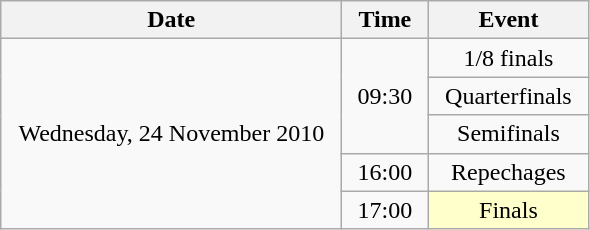<table class = "wikitable" style="text-align:center;">
<tr>
<th width=220>Date</th>
<th width=50>Time</th>
<th width=100>Event</th>
</tr>
<tr>
<td rowspan=5>Wednesday, 24 November 2010</td>
<td rowspan=3>09:30</td>
<td>1/8 finals</td>
</tr>
<tr>
<td>Quarterfinals</td>
</tr>
<tr>
<td>Semifinals</td>
</tr>
<tr>
<td>16:00</td>
<td>Repechages</td>
</tr>
<tr>
<td>17:00</td>
<td bgcolor=ffffcc>Finals</td>
</tr>
</table>
